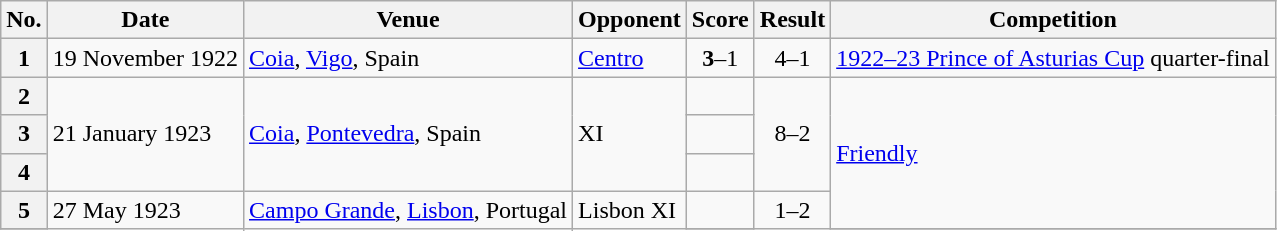<table class="wikitable sortable plainrowheaders">
<tr>
<th scope=col>No.</th>
<th scope=col>Date</th>
<th scope=col>Venue</th>
<th scope=col>Opponent</th>
<th scope=col>Score</th>
<th scope=col>Result</th>
<th scope=col>Competition</th>
</tr>
<tr>
<th scope=row style=text-align:center>1</th>
<td>19 November 1922</td>
<td><a href='#'>Coia</a>, <a href='#'>Vigo</a>, Spain</td>
<td> <a href='#'>Centro</a></td>
<td align=center><strong>3</strong>–1</td>
<td align=center>4–1</td>
<td><a href='#'>1922–23 Prince of Asturias Cup</a> quarter-final</td>
</tr>
<tr>
<th scope=row style=text-align:center>2</th>
<td rowspan="3">21 January 1923</td>
<td rowspan="3"><a href='#'>Coia</a>, <a href='#'>Pontevedra</a>, Spain</td>
<td rowspan="3"> XI</td>
<td align=center></td>
<td rowspan="3" align=center>8–2</td>
<td rowspan="4"><a href='#'>Friendly</a></td>
</tr>
<tr>
<th scope=row style=text-align:center>3</th>
<td align=center></td>
</tr>
<tr>
<th scope=row style=text-align:center>4</th>
<td align=center></td>
</tr>
<tr>
<th scope=row style=text-align:center>5</th>
<td rowspan="3">27 May 1923</td>
<td rowspan="3"><a href='#'>Campo Grande</a>, <a href='#'>Lisbon</a>, Portugal</td>
<td rowspan="3">Lisbon XI </td>
<td align=center></td>
<td rowspan="3" align=center>1–2</td>
</tr>
<tr>
</tr>
</table>
